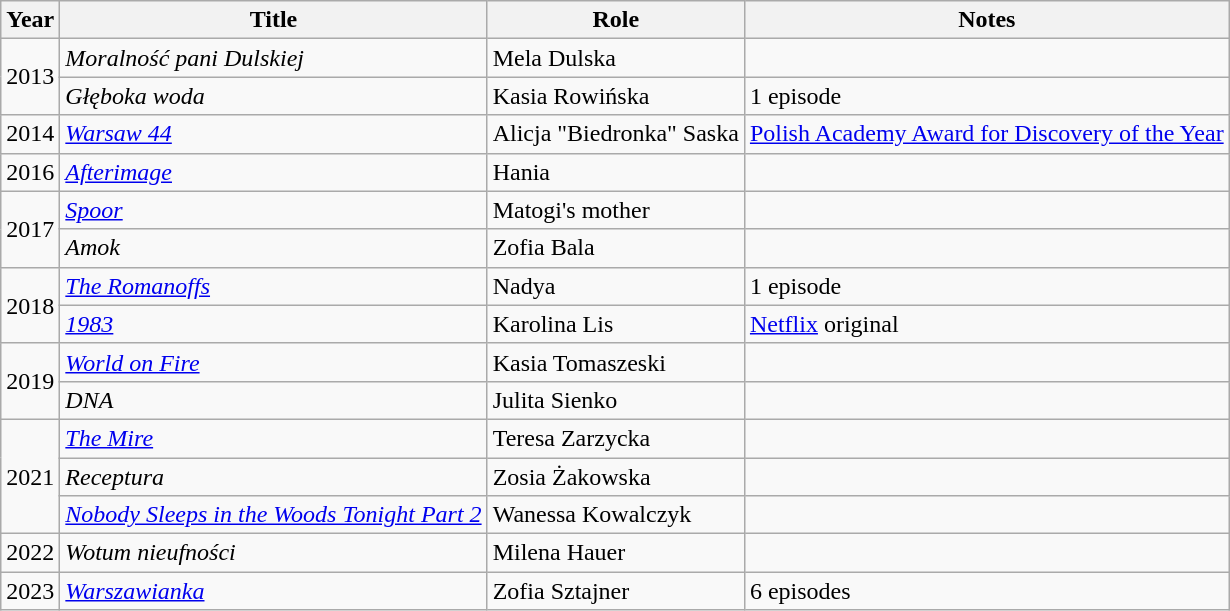<table class="wikitable plainrowheaders sortable">
<tr>
<th scope="col">Year</th>
<th scope="col">Title</th>
<th scope="col">Role</th>
<th scope="col" class="unsortable">Notes</th>
</tr>
<tr>
<td rowspan="2">2013</td>
<td><em>Moralność pani Dulskiej</em></td>
<td>Mela Dulska</td>
<td></td>
</tr>
<tr>
<td><em>Głęboka woda</em></td>
<td>Kasia Rowińska</td>
<td>1 episode</td>
</tr>
<tr>
<td>2014</td>
<td><em><a href='#'>Warsaw 44</a></em></td>
<td>Alicja "Biedronka" Saska</td>
<td><a href='#'>Polish Academy Award for Discovery of the Year</a></td>
</tr>
<tr>
<td>2016</td>
<td><em><a href='#'>Afterimage</a></em></td>
<td>Hania</td>
<td></td>
</tr>
<tr>
<td rowspan=2>2017</td>
<td><em><a href='#'>Spoor</a></em></td>
<td>Matogi's mother</td>
<td></td>
</tr>
<tr>
<td><em>Amok</em></td>
<td>Zofia Bala</td>
<td></td>
</tr>
<tr>
<td rowspan="2">2018</td>
<td><em><a href='#'>The Romanoffs</a></em></td>
<td>Nadya</td>
<td>1 episode</td>
</tr>
<tr>
<td><em><a href='#'>1983</a></em></td>
<td>Karolina Lis</td>
<td><a href='#'>Netflix</a> original</td>
</tr>
<tr>
<td rowspan="2">2019</td>
<td><em><a href='#'>World on Fire</a></em></td>
<td>Kasia Tomaszeski</td>
<td></td>
</tr>
<tr>
<td><em>DNA</em></td>
<td>Julita Sienko</td>
<td></td>
</tr>
<tr>
<td rowspan="3">2021</td>
<td><em><a href='#'>The Mire</a></em></td>
<td>Teresa Zarzycka</td>
<td></td>
</tr>
<tr>
<td><em>Receptura</em></td>
<td>Zosia Żakowska</td>
<td></td>
</tr>
<tr>
<td><em><a href='#'>Nobody Sleeps in the Woods Tonight Part 2</a></em></td>
<td>Wanessa Kowalczyk</td>
<td></td>
</tr>
<tr>
<td>2022</td>
<td><em>Wotum nieufności</em></td>
<td>Milena Hauer</td>
<td></td>
</tr>
<tr>
<td>2023</td>
<td><em><a href='#'>Warszawianka</a></em></td>
<td>Zofia Sztajner</td>
<td>6 episodes</td>
</tr>
</table>
